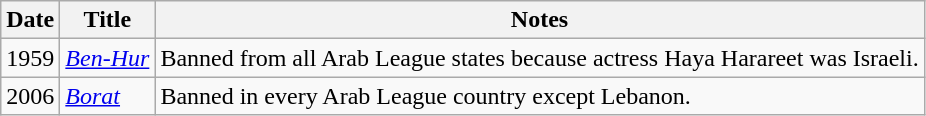<table class="wikitable sortable">
<tr>
<th>Date</th>
<th>Title</th>
<th>Notes</th>
</tr>
<tr>
<td>1959</td>
<td><em><a href='#'>Ben-Hur</a></em></td>
<td>Banned from all Arab League states because actress Haya Harareet was Israeli.</td>
</tr>
<tr>
<td>2006</td>
<td><em><a href='#'>Borat</a></em></td>
<td>Banned in every Arab League country except Lebanon.</td>
</tr>
</table>
